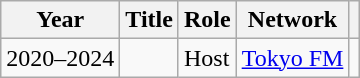<table class="wikitable sortable">
<tr>
<th>Year</th>
<th>Title</th>
<th>Role</th>
<th>Network</th>
<th class="unsortable"></th>
</tr>
<tr>
<td>2020–2024</td>
<td></td>
<td>Host</td>
<td><a href='#'>Tokyo FM</a></td>
<td></td>
</tr>
</table>
